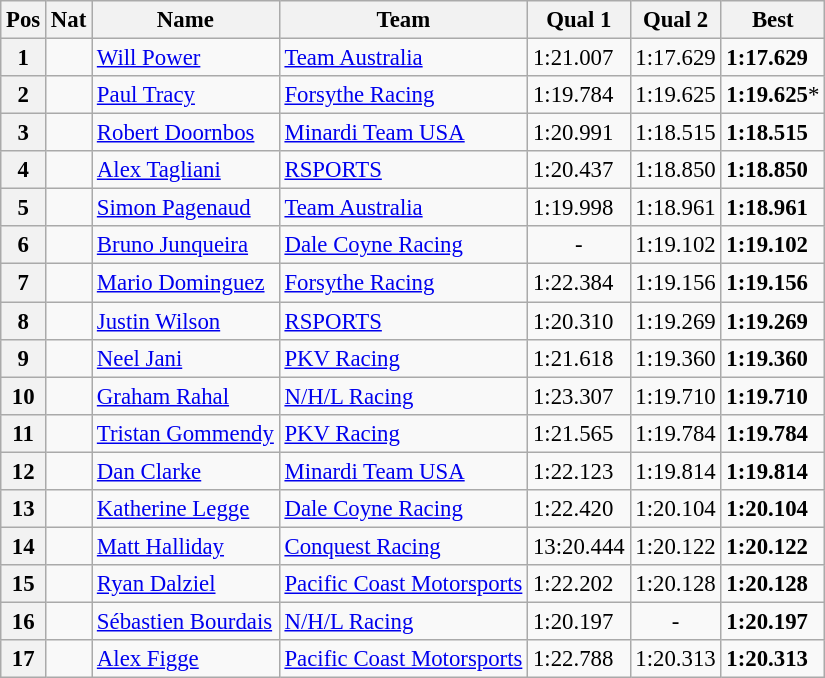<table class="wikitable" style="font-size: 95%;">
<tr>
<th>Pos</th>
<th>Nat</th>
<th>Name</th>
<th>Team</th>
<th>Qual 1</th>
<th>Qual 2</th>
<th>Best</th>
</tr>
<tr>
<th>1</th>
<td></td>
<td><a href='#'>Will Power</a></td>
<td><a href='#'>Team Australia</a></td>
<td>1:21.007</td>
<td>1:17.629</td>
<td><strong>1:17.629</strong></td>
</tr>
<tr>
<th>2</th>
<td></td>
<td><a href='#'>Paul Tracy</a></td>
<td><a href='#'>Forsythe Racing</a></td>
<td>1:19.784</td>
<td>1:19.625</td>
<td><strong>1:19.625</strong>*</td>
</tr>
<tr>
<th>3</th>
<td></td>
<td><a href='#'>Robert Doornbos</a></td>
<td><a href='#'>Minardi Team USA</a></td>
<td>1:20.991</td>
<td>1:18.515</td>
<td><strong>1:18.515</strong></td>
</tr>
<tr>
<th>4</th>
<td></td>
<td><a href='#'>Alex Tagliani</a></td>
<td><a href='#'>RSPORTS</a></td>
<td>1:20.437</td>
<td>1:18.850</td>
<td><strong>1:18.850</strong></td>
</tr>
<tr>
<th>5</th>
<td></td>
<td><a href='#'>Simon Pagenaud</a></td>
<td><a href='#'>Team Australia</a></td>
<td>1:19.998</td>
<td>1:18.961</td>
<td><strong>1:18.961</strong></td>
</tr>
<tr>
<th>6</th>
<td></td>
<td><a href='#'>Bruno Junqueira</a></td>
<td><a href='#'>Dale Coyne Racing</a></td>
<td align="center">-</td>
<td>1:19.102</td>
<td><strong>1:19.102</strong></td>
</tr>
<tr>
<th>7</th>
<td></td>
<td><a href='#'>Mario Dominguez</a></td>
<td><a href='#'>Forsythe Racing</a></td>
<td>1:22.384</td>
<td>1:19.156</td>
<td><strong>1:19.156</strong></td>
</tr>
<tr>
<th>8</th>
<td></td>
<td><a href='#'>Justin Wilson</a></td>
<td><a href='#'>RSPORTS</a></td>
<td>1:20.310</td>
<td>1:19.269</td>
<td><strong>1:19.269</strong></td>
</tr>
<tr>
<th>9</th>
<td></td>
<td><a href='#'>Neel Jani</a></td>
<td><a href='#'>PKV Racing</a></td>
<td>1:21.618</td>
<td>1:19.360</td>
<td><strong>1:19.360</strong></td>
</tr>
<tr>
<th>10</th>
<td></td>
<td><a href='#'>Graham Rahal</a></td>
<td><a href='#'>N/H/L Racing</a></td>
<td>1:23.307</td>
<td>1:19.710</td>
<td><strong>1:19.710</strong></td>
</tr>
<tr>
<th>11</th>
<td></td>
<td><a href='#'>Tristan Gommendy</a></td>
<td><a href='#'>PKV Racing</a></td>
<td>1:21.565</td>
<td>1:19.784</td>
<td><strong>1:19.784</strong></td>
</tr>
<tr>
<th>12</th>
<td></td>
<td><a href='#'>Dan Clarke</a></td>
<td><a href='#'>Minardi Team USA</a></td>
<td>1:22.123</td>
<td>1:19.814</td>
<td><strong>1:19.814</strong></td>
</tr>
<tr>
<th>13</th>
<td></td>
<td><a href='#'>Katherine Legge</a></td>
<td><a href='#'>Dale Coyne Racing</a></td>
<td>1:22.420</td>
<td>1:20.104</td>
<td><strong>1:20.104</strong></td>
</tr>
<tr>
<th>14</th>
<td></td>
<td><a href='#'>Matt Halliday</a></td>
<td><a href='#'>Conquest Racing</a></td>
<td>13:20.444</td>
<td>1:20.122</td>
<td><strong>1:20.122</strong></td>
</tr>
<tr>
<th>15</th>
<td></td>
<td><a href='#'>Ryan Dalziel</a></td>
<td><a href='#'>Pacific Coast Motorsports</a></td>
<td>1:22.202</td>
<td>1:20.128</td>
<td><strong>1:20.128</strong></td>
</tr>
<tr>
<th>16</th>
<td></td>
<td><a href='#'>Sébastien Bourdais</a></td>
<td><a href='#'>N/H/L Racing</a></td>
<td>1:20.197</td>
<td align="center">-</td>
<td><strong>1:20.197</strong></td>
</tr>
<tr>
<th>17</th>
<td></td>
<td><a href='#'>Alex Figge</a></td>
<td><a href='#'>Pacific Coast Motorsports</a></td>
<td>1:22.788</td>
<td>1:20.313</td>
<td><strong>1:20.313</strong></td>
</tr>
</table>
